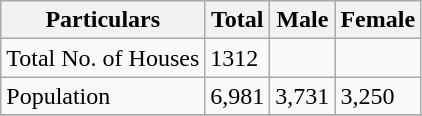<table class="wikitable sortable">
<tr>
<th>Particulars</th>
<th>Total</th>
<th>Male</th>
<th>Female</th>
</tr>
<tr>
<td>Total No. of Houses</td>
<td>1312</td>
<td></td>
<td></td>
</tr>
<tr>
<td>Population</td>
<td>6,981</td>
<td>3,731</td>
<td>3,250</td>
</tr>
<tr>
</tr>
</table>
